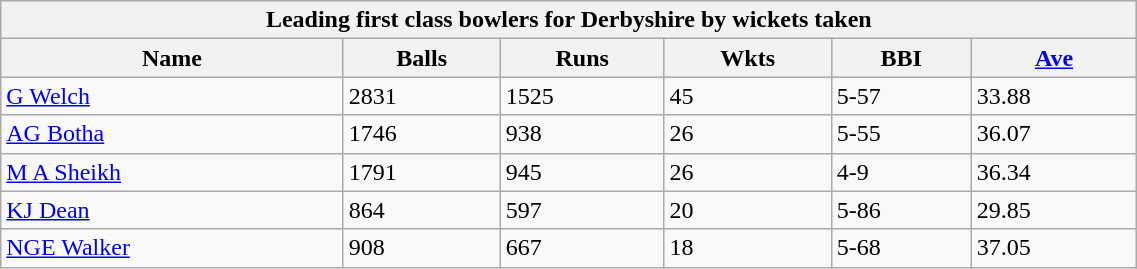<table class="wikitable" style="width:60%;">
<tr style="background:#efefef;">
<th colspan=6>Leading first class bowlers for Derbyshire by wickets taken</th>
</tr>
<tr style="background:#efefef;">
<th>Name</th>
<th>Balls</th>
<th>Runs</th>
<th>Wkts</th>
<th>BBI</th>
<th><a href='#'>Ave</a></th>
</tr>
<tr>
<td><a href='#'>G Welch</a></td>
<td>2831</td>
<td>1525</td>
<td>45</td>
<td>5-57</td>
<td>33.88</td>
</tr>
<tr>
<td><a href='#'>AG Botha</a></td>
<td>1746</td>
<td>938</td>
<td>26</td>
<td>5-55</td>
<td>36.07</td>
</tr>
<tr>
<td><a href='#'>M A Sheikh</a></td>
<td>1791</td>
<td>945</td>
<td>26</td>
<td>4-9</td>
<td>36.34</td>
</tr>
<tr>
<td><a href='#'>KJ Dean</a></td>
<td>864</td>
<td>597</td>
<td>20</td>
<td>5-86</td>
<td>29.85</td>
</tr>
<tr>
<td><a href='#'>NGE Walker</a></td>
<td>908</td>
<td>667</td>
<td>18</td>
<td>5-68</td>
<td>37.05</td>
</tr>
</table>
